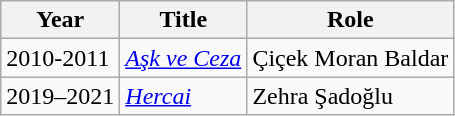<table class="wikitable sortable">
<tr>
<th>Year</th>
<th>Title</th>
<th>Role</th>
</tr>
<tr>
<td>2010-2011</td>
<td><em><a href='#'>Aşk ve Ceza</a></em></td>
<td>Çiçek Moran Baldar</td>
</tr>
<tr>
<td>2019–2021</td>
<td><em><a href='#'>Hercai</a></em></td>
<td>Zehra Şadoğlu</td>
</tr>
</table>
